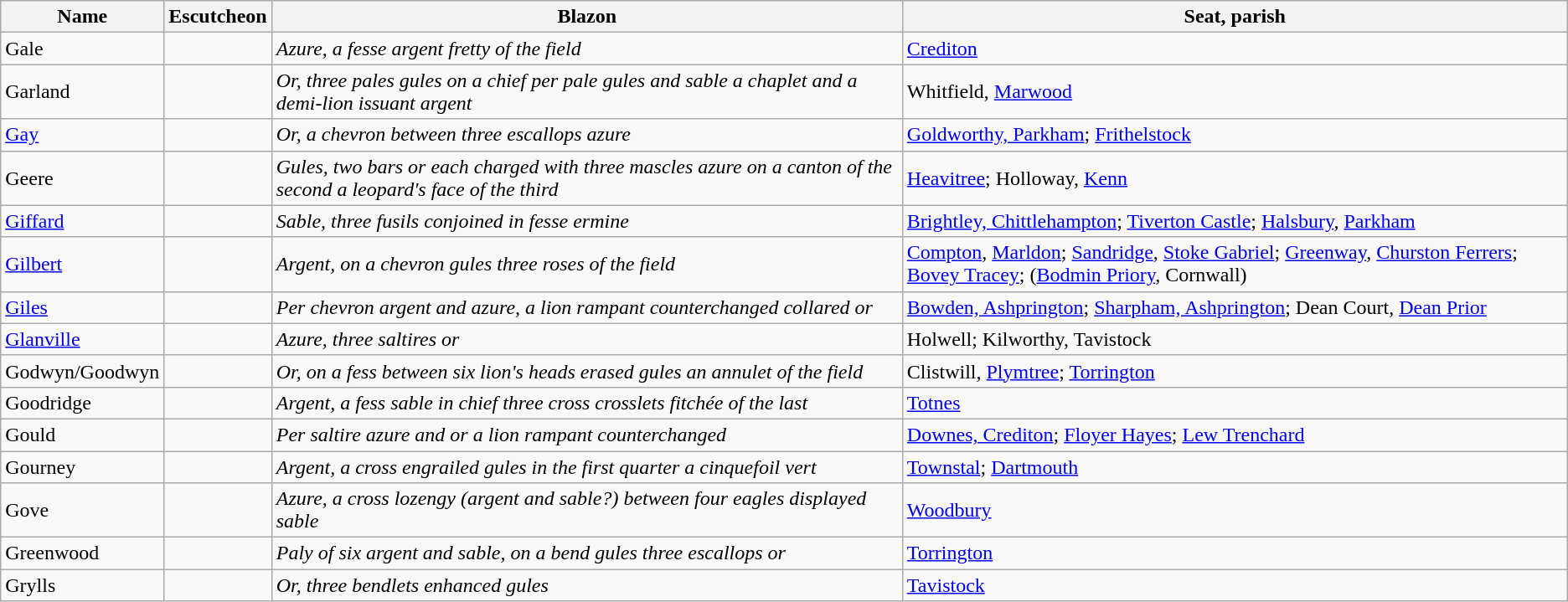<table class="wikitable">
<tr>
<th>Name</th>
<th>Escutcheon</th>
<th>Blazon</th>
<th>Seat, parish</th>
</tr>
<tr>
<td>Gale</td>
<td></td>
<td><em>Azure, a fesse argent fretty of the field</em></td>
<td><a href='#'>Crediton</a></td>
</tr>
<tr>
<td>Garland</td>
<td></td>
<td><em>Or, three pales gules on a chief per pale gules and sable a chaplet and a demi-lion issuant argent</em></td>
<td>Whitfield, <a href='#'>Marwood</a></td>
</tr>
<tr>
<td><a href='#'>Gay</a></td>
<td></td>
<td><em>Or, a chevron between three escallops azure</em></td>
<td><a href='#'>Goldworthy, Parkham</a>; <a href='#'>Frithelstock</a></td>
</tr>
<tr>
<td>Geere</td>
<td></td>
<td><em>Gules, two bars or each charged with three mascles azure on a canton of the second a leopard's face of the third</em></td>
<td><a href='#'>Heavitree</a>; Holloway, <a href='#'>Kenn</a></td>
</tr>
<tr>
<td><a href='#'>Giffard</a></td>
<td></td>
<td><em>Sable, three fusils conjoined in fesse ermine</em></td>
<td><a href='#'>Brightley, Chittlehampton</a>; <a href='#'>Tiverton Castle</a>; <a href='#'>Halsbury</a>, <a href='#'>Parkham</a></td>
</tr>
<tr>
<td><a href='#'>Gilbert</a></td>
<td></td>
<td><em>Argent, on a chevron gules three roses of the field</em></td>
<td><a href='#'>Compton</a>, <a href='#'>Marldon</a>; <a href='#'>Sandridge</a>, <a href='#'>Stoke Gabriel</a>; <a href='#'>Greenway</a>, <a href='#'>Churston Ferrers</a>; <a href='#'>Bovey Tracey</a>; (<a href='#'>Bodmin Priory</a>, Cornwall)</td>
</tr>
<tr>
<td><a href='#'>Giles</a></td>
<td></td>
<td><em>Per chevron argent and azure, a lion rampant counterchanged collared or</em></td>
<td><a href='#'>Bowden, Ashprington</a>; <a href='#'>Sharpham, Ashprington</a>; Dean Court, <a href='#'>Dean Prior</a></td>
</tr>
<tr>
<td><a href='#'>Glanville</a></td>
<td></td>
<td><em>Azure, three saltires or</em></td>
<td>Holwell; Kilworthy, Tavistock</td>
</tr>
<tr>
<td>Godwyn/Goodwyn</td>
<td></td>
<td><em>Or, on a fess between six lion's heads erased gules an annulet of the field</em></td>
<td>Clistwill, <a href='#'>Plymtree</a>; <a href='#'>Torrington</a></td>
</tr>
<tr>
<td>Goodridge</td>
<td></td>
<td><em>Argent, a fess sable in chief three cross crosslets fitchée of the last</em></td>
<td><a href='#'>Totnes</a></td>
</tr>
<tr>
<td>Gould</td>
<td></td>
<td><em>Per saltire azure and or a lion rampant counterchanged</em></td>
<td><a href='#'>Downes, Crediton</a>; <a href='#'>Floyer Hayes</a>; <a href='#'>Lew Trenchard</a></td>
</tr>
<tr>
<td>Gourney</td>
<td></td>
<td><em>Argent, a cross engrailed gules in the first quarter a cinquefoil vert</em></td>
<td><a href='#'>Townstal</a>; <a href='#'>Dartmouth</a></td>
</tr>
<tr>
<td>Gove</td>
<td></td>
<td><em>Azure, a cross lozengy (argent and sable?) between four eagles displayed sable</em></td>
<td><a href='#'>Woodbury</a></td>
</tr>
<tr>
<td>Greenwood</td>
<td></td>
<td><em>Paly of six argent and sable, on a bend gules three escallops or</em></td>
<td><a href='#'>Torrington</a></td>
</tr>
<tr>
<td>Grylls</td>
<td></td>
<td><em>Or, three bendlets enhanced gules </em></td>
<td><a href='#'>Tavistock</a></td>
</tr>
</table>
